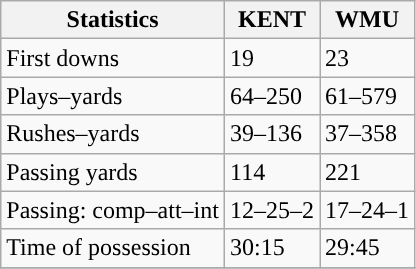<table class="wikitable" style="float: left;">
<tr>
<th>Statistics</th>
<th>KENT</th>
<th>WMU</th>
</tr>
<tr>
<td>First downs</td>
<td>19</td>
<td>23</td>
</tr>
<tr>
<td>Plays–yards</td>
<td>64–250</td>
<td>61–579</td>
</tr>
<tr>
<td>Rushes–yards</td>
<td>39–136</td>
<td>37–358</td>
</tr>
<tr>
<td>Passing yards</td>
<td>114</td>
<td>221</td>
</tr>
<tr>
<td>Passing: comp–att–int</td>
<td>12–25–2</td>
<td>17–24–1</td>
</tr>
<tr>
<td>Time of possession</td>
<td>30:15</td>
<td>29:45</td>
</tr>
<tr>
</tr>
</table>
